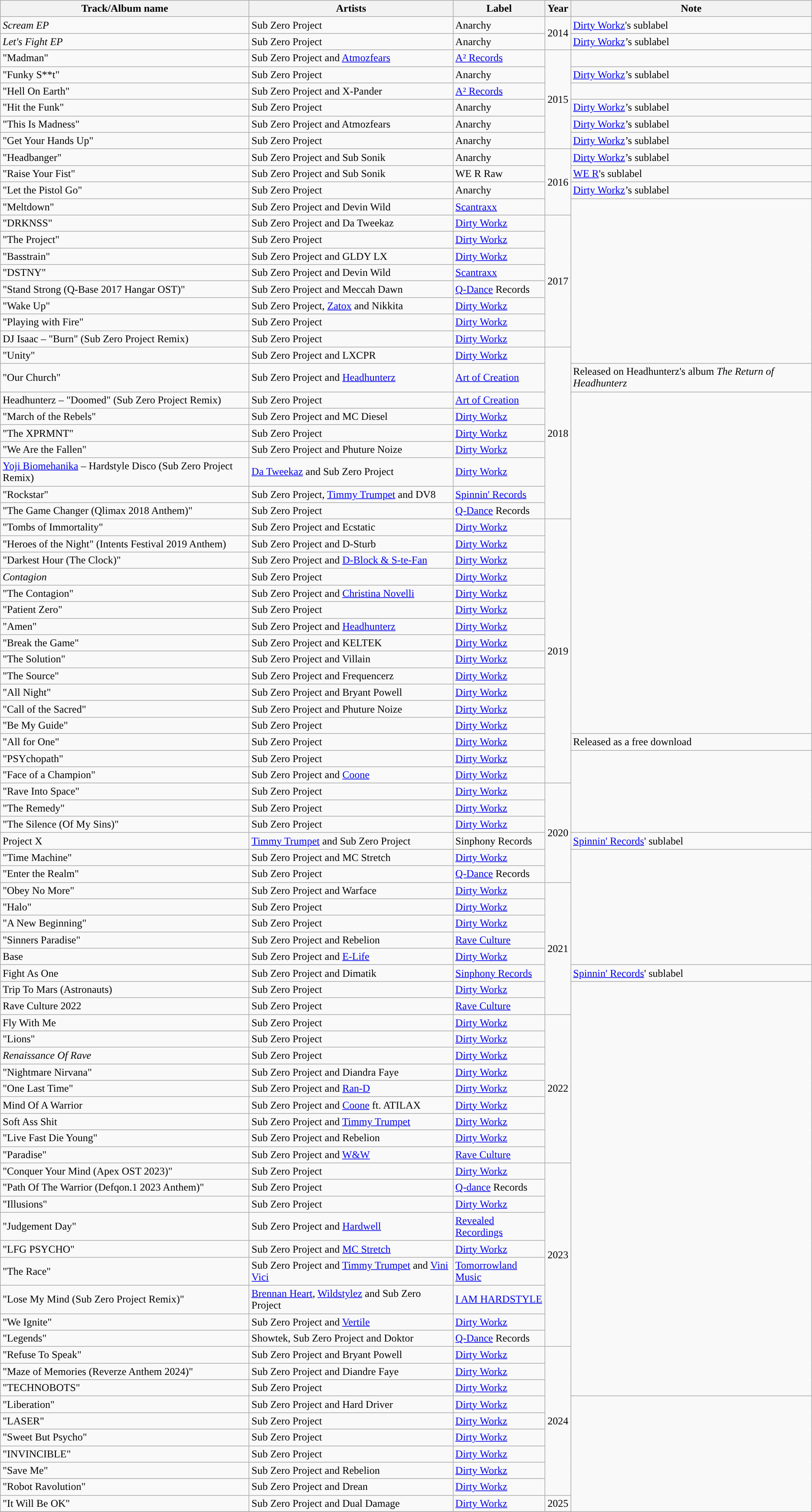<table class="wikitable plainrowheaders">
<tr>
<th>Track/Album name</th>
<th>Artists</th>
<th>Label</th>
<th>Year</th>
<th>Note</th>
</tr>
<tr>
<td><em>Scream EP</em></td>
<td>Sub Zero Project</td>
<td>Anarchy</td>
<td rowspan="2">2014</td>
<td><a href='#'>Dirty Workz</a>'s sublabel</td>
</tr>
<tr>
<td><em>Let's Fight EP</em></td>
<td>Sub Zero Project</td>
<td>Anarchy</td>
<td><a href='#'>Dirty Workz</a>’s sublabel</td>
</tr>
<tr>
<td>"Madman"</td>
<td>Sub Zero Project and <a href='#'>Atmozfears</a></td>
<td><a href='#'>A² Records</a></td>
<td rowspan="6">2015</td>
<td></td>
</tr>
<tr>
<td>"Funky S**t"</td>
<td>Sub Zero Project</td>
<td>Anarchy</td>
<td><a href='#'>Dirty Workz</a>’s sublabel</td>
</tr>
<tr>
<td>"Hell On Earth"</td>
<td>Sub Zero Project and X-Pander</td>
<td><a href='#'>A² Records</a></td>
<td></td>
</tr>
<tr>
<td>"Hit the Funk"</td>
<td>Sub Zero Project</td>
<td>Anarchy</td>
<td><a href='#'>Dirty Workz</a>’s sublabel</td>
</tr>
<tr>
<td>"This Is Madness"</td>
<td>Sub Zero Project and Atmozfears</td>
<td>Anarchy</td>
<td><a href='#'>Dirty Workz</a>’s sublabel</td>
</tr>
<tr>
<td>"Get Your Hands Up"</td>
<td>Sub Zero Project</td>
<td>Anarchy</td>
<td><a href='#'>Dirty Workz</a>’s sublabel</td>
</tr>
<tr>
<td>"Headbanger"</td>
<td>Sub Zero Project and Sub Sonik</td>
<td>Anarchy</td>
<td rowspan="4">2016</td>
<td><a href='#'>Dirty Workz</a>’s sublabel</td>
</tr>
<tr>
<td>"Raise Your Fist"</td>
<td>Sub Zero Project and Sub Sonik</td>
<td>WE R Raw</td>
<td><a href='#'>WE R</a>'s sublabel</td>
</tr>
<tr>
<td>"Let the Pistol Go"</td>
<td>Sub Zero Project</td>
<td>Anarchy</td>
<td><a href='#'>Dirty Workz</a>’s sublabel</td>
</tr>
<tr>
<td>"Meltdown"</td>
<td>Sub Zero Project and Devin Wild</td>
<td><a href='#'>Scantraxx</a></td>
<td rowspan="10"></td>
</tr>
<tr>
<td>"DRKNSS"</td>
<td>Sub Zero Project and Da Tweekaz</td>
<td><a href='#'>Dirty Workz</a></td>
<td rowspan="8">2017</td>
</tr>
<tr>
<td>"The Project"</td>
<td>Sub Zero Project</td>
<td><a href='#'>Dirty Workz</a></td>
</tr>
<tr>
<td>"Basstrain"</td>
<td>Sub Zero Project and GLDY LX</td>
<td><a href='#'>Dirty Workz</a></td>
</tr>
<tr>
<td>"DSTNY"</td>
<td>Sub Zero Project and Devin Wild</td>
<td><a href='#'>Scantraxx</a></td>
</tr>
<tr>
<td>"Stand Strong (Q-Base 2017 Hangar OST)"</td>
<td>Sub Zero Project and Meccah Dawn</td>
<td><a href='#'>Q-Dance</a> Records</td>
</tr>
<tr>
<td>"Wake Up"</td>
<td>Sub Zero Project, <a href='#'>Zatox</a> and Nikkita</td>
<td><a href='#'>Dirty Workz</a></td>
</tr>
<tr>
<td>"Playing with Fire"</td>
<td>Sub Zero Project</td>
<td><a href='#'>Dirty Workz</a></td>
</tr>
<tr>
<td>DJ Isaac – "Burn" (Sub Zero Project Remix)</td>
<td>Sub Zero Project</td>
<td><a href='#'>Dirty Workz</a></td>
</tr>
<tr>
<td>"Unity"</td>
<td>Sub Zero Project and LXCPR</td>
<td><a href='#'>Dirty Workz</a></td>
<td rowspan="9">2018</td>
</tr>
<tr>
<td>"Our Church"</td>
<td>Sub Zero Project and <a href='#'>Headhunterz</a></td>
<td><a href='#'>Art of Creation</a></td>
<td>Released on Headhunterz's album <em>The Return of Headhunterz</em></td>
</tr>
<tr>
<td>Headhunterz – "Doomed" (Sub Zero Project Remix)</td>
<td>Sub Zero Project</td>
<td><a href='#'>Art of Creation</a></td>
<td rowspan="20"></td>
</tr>
<tr>
<td>"March of the Rebels"</td>
<td>Sub Zero Project and MC Diesel</td>
<td><a href='#'>Dirty Workz</a></td>
</tr>
<tr>
<td>"The XPRMNT"</td>
<td>Sub Zero Project</td>
<td><a href='#'>Dirty Workz</a></td>
</tr>
<tr>
<td>"We Are the Fallen"</td>
<td>Sub Zero Project and Phuture Noize</td>
<td><a href='#'>Dirty Workz</a></td>
</tr>
<tr>
<td><a href='#'>Yoji Biomehanika</a> – Hardstyle Disco (Sub Zero Project Remix)</td>
<td><a href='#'>Da Tweekaz</a> and Sub Zero Project</td>
<td><a href='#'>Dirty Workz</a></td>
</tr>
<tr>
<td>"Rockstar"</td>
<td>Sub Zero Project, <a href='#'>Timmy Trumpet</a> and DV8</td>
<td><a href='#'>Spinnin' Records</a></td>
</tr>
<tr>
<td>"The Game Changer (Qlimax 2018 Anthem)"</td>
<td>Sub Zero Project</td>
<td><a href='#'>Q-Dance</a> Records</td>
</tr>
<tr>
<td>"Tombs of Immortality"</td>
<td>Sub Zero Project and Ecstatic</td>
<td><a href='#'>Dirty Workz</a></td>
<td rowspan="16">2019</td>
</tr>
<tr>
<td>"Heroes of the Night" (Intents Festival 2019 Anthem)</td>
<td>Sub Zero Project and D-Sturb</td>
<td><a href='#'>Dirty Workz</a></td>
</tr>
<tr>
<td>"Darkest Hour (The Clock)"</td>
<td>Sub Zero Project and <a href='#'>D-Block & S-te-Fan</a></td>
<td><a href='#'>Dirty Workz</a></td>
</tr>
<tr>
<td><em>Contagion</em></td>
<td>Sub Zero Project</td>
<td><a href='#'>Dirty Workz</a></td>
</tr>
<tr>
<td>"The Contagion"</td>
<td>Sub Zero Project and <a href='#'>Christina Novelli</a></td>
<td><a href='#'>Dirty Workz</a></td>
</tr>
<tr>
<td>"Patient Zero"</td>
<td>Sub Zero Project</td>
<td><a href='#'>Dirty Workz</a></td>
</tr>
<tr>
<td>"Amen"</td>
<td>Sub Zero Project and <a href='#'>Headhunterz</a></td>
<td><a href='#'>Dirty Workz</a></td>
</tr>
<tr>
<td>"Break the Game"</td>
<td>Sub Zero Project and KELTEK</td>
<td><a href='#'>Dirty Workz</a></td>
</tr>
<tr>
<td>"The Solution"</td>
<td>Sub Zero Project and Villain</td>
<td><a href='#'>Dirty Workz</a></td>
</tr>
<tr>
<td>"The Source"</td>
<td>Sub Zero Project and Frequencerz</td>
<td><a href='#'>Dirty Workz</a></td>
</tr>
<tr>
<td>"All Night"</td>
<td>Sub Zero Project and Bryant Powell</td>
<td><a href='#'>Dirty Workz</a></td>
</tr>
<tr>
<td>"Call of the Sacred"</td>
<td>Sub Zero Project and Phuture Noize</td>
<td><a href='#'>Dirty Workz</a></td>
</tr>
<tr>
<td>"Be My Guide"</td>
<td>Sub Zero Project</td>
<td><a href='#'>Dirty Workz</a></td>
</tr>
<tr>
<td>"All for One"</td>
<td>Sub Zero Project</td>
<td><a href='#'>Dirty Workz</a></td>
<td>Released as a free download</td>
</tr>
<tr>
<td>"PSYchopath"</td>
<td>Sub Zero Project</td>
<td><a href='#'>Dirty Workz</a></td>
<td rowspan="5"></td>
</tr>
<tr>
<td>"Face of a Champion"</td>
<td>Sub Zero Project and <a href='#'>Coone</a></td>
<td><a href='#'>Dirty Workz</a></td>
</tr>
<tr>
<td>"Rave Into Space"</td>
<td>Sub Zero Project</td>
<td><a href='#'>Dirty Workz</a></td>
<td rowspan="6">2020</td>
</tr>
<tr>
<td>"The Remedy"</td>
<td>Sub Zero Project</td>
<td><a href='#'>Dirty Workz</a></td>
</tr>
<tr>
<td>"The Silence (Of My Sins)"</td>
<td>Sub Zero Project</td>
<td><a href='#'>Dirty Workz</a></td>
</tr>
<tr>
<td>Project X</td>
<td><a href='#'>Timmy Trumpet</a> and Sub Zero Project</td>
<td>Sinphony Records</td>
<td><a href='#'>Spinnin' Records</a>' sublabel</td>
</tr>
<tr>
<td>"Time Machine"</td>
<td>Sub Zero Project and MC Stretch</td>
<td><a href='#'>Dirty Workz</a></td>
<td rowspan="7"></td>
</tr>
<tr>
<td>"Enter the Realm"</td>
<td>Sub Zero Project</td>
<td><a href='#'>Q-Dance</a> Records</td>
</tr>
<tr>
<td>"Obey No More"</td>
<td>Sub Zero Project and Warface</td>
<td><a href='#'>Dirty Workz</a></td>
<td rowspan="8">2021</td>
</tr>
<tr>
<td>"Halo"</td>
<td>Sub Zero Project</td>
<td><a href='#'>Dirty Workz</a></td>
</tr>
<tr>
<td>"A New Beginning"</td>
<td>Sub Zero Project</td>
<td><a href='#'>Dirty Workz</a></td>
</tr>
<tr>
<td>"Sinners Paradise"</td>
<td>Sub Zero Project and Rebelion</td>
<td><a href='#'>Rave Culture</a></td>
</tr>
<tr>
<td>Base</td>
<td>Sub Zero Project and <a href='#'>E-Life</a></td>
<td><a href='#'>Dirty Workz</a></td>
</tr>
<tr>
<td>Fight As One</td>
<td>Sub Zero Project and Dimatik</td>
<td><a href='#'>Sinphony Records</a></td>
<td><a href='#'>Spinnin' Records</a>' sublabel</td>
</tr>
<tr>
<td>Trip To Mars (Astronauts)</td>
<td>Sub Zero Project</td>
<td><a href='#'>Dirty Workz</a></td>
<td rowspan="23"></td>
</tr>
<tr>
<td>Rave Culture 2022</td>
<td>Sub Zero Project</td>
<td><a href='#'>Rave Culture</a></td>
</tr>
<tr>
<td>Fly With Me</td>
<td>Sub Zero Project</td>
<td><a href='#'>Dirty Workz</a></td>
<td rowspan="9">2022</td>
</tr>
<tr>
<td>"Lions"</td>
<td>Sub Zero Project</td>
<td><a href='#'>Dirty Workz</a></td>
</tr>
<tr>
<td><em>Renaissance Of Rave</em></td>
<td>Sub Zero Project</td>
<td><a href='#'>Dirty Workz</a></td>
</tr>
<tr>
<td>"Nightmare Nirvana"</td>
<td>Sub Zero Project and Diandra Faye</td>
<td><a href='#'>Dirty Workz</a></td>
</tr>
<tr>
<td>"One Last Time"</td>
<td>Sub Zero Project and <a href='#'>Ran-D</a></td>
<td><a href='#'>Dirty Workz</a></td>
</tr>
<tr>
<td>Mind Of A Warrior</td>
<td>Sub Zero Project and <a href='#'>Coone</a> ft. ATILAX</td>
<td><a href='#'>Dirty Workz</a></td>
</tr>
<tr>
<td>Soft Ass Shit</td>
<td>Sub Zero Project and <a href='#'>Timmy Trumpet</a></td>
<td><a href='#'>Dirty Workz</a></td>
</tr>
<tr>
<td>"Live Fast Die Young"</td>
<td>Sub Zero Project and Rebelion</td>
<td><a href='#'>Dirty Workz</a></td>
</tr>
<tr>
<td>"Paradise"</td>
<td>Sub Zero Project and <a href='#'>W&W</a></td>
<td><a href='#'>Rave Culture</a></td>
</tr>
<tr>
<td>"Conquer Your Mind (Apex OST 2023)"</td>
<td>Sub Zero Project</td>
<td><a href='#'>Dirty Workz</a></td>
<td rowspan="9”">2023</td>
</tr>
<tr>
<td>"Path Of The Warrior (Defqon.1 2023 Anthem)"</td>
<td>Sub Zero Project</td>
<td><a href='#'>Q-dance</a> Records</td>
</tr>
<tr>
<td>"Illusions"</td>
<td>Sub Zero Project</td>
<td><a href='#'>Dirty Workz</a></td>
</tr>
<tr>
<td>"Judgement Day"</td>
<td>Sub Zero Project and <a href='#'>Hardwell</a></td>
<td><a href='#'>Revealed Recordings</a></td>
</tr>
<tr>
<td>"LFG PSYCHO"</td>
<td>Sub Zero Project and <a href='#'>MC Stretch</a></td>
<td><a href='#'>Dirty Workz</a></td>
</tr>
<tr>
<td>"The Race"</td>
<td>Sub Zero Project and <a href='#'>Timmy Trumpet</a> and <a href='#'>Vini Vici</a></td>
<td><a href='#'>Tomorrowland Music</a></td>
</tr>
<tr>
<td>"Lose My Mind (Sub Zero Project Remix)"</td>
<td><a href='#'>Brennan Heart</a>, <a href='#'>Wildstylez</a> and Sub Zero Project</td>
<td><a href='#'>I AM HARDSTYLE</a></td>
</tr>
<tr>
<td>"We Ignite"</td>
<td>Sub Zero Project and <a href='#'>Vertile</a></td>
<td><a href='#'>Dirty Workz</a></td>
</tr>
<tr>
<td>"Legends"</td>
<td>Showtek, Sub Zero Project and Doktor</td>
<td><a href='#'>Q-Dance</a> Records</td>
</tr>
<tr>
<td>"Refuse To Speak"</td>
<td>Sub Zero Project and Bryant Powell</td>
<td><a href='#'>Dirty Workz</a></td>
<td rowspan="9">2024</td>
</tr>
<tr>
<td>"Maze of Memories (Reverze Anthem 2024)"</td>
<td>Sub Zero Project and Diandre Faye</td>
<td><a href='#'>Dirty Workz</a></td>
</tr>
<tr>
<td>"TECHNOBOTS"</td>
<td>Sub Zero Project</td>
<td><a href='#'>Dirty Workz</a></td>
</tr>
<tr>
<td>"Liberation"</td>
<td>Sub Zero Project and Hard Driver</td>
<td><a href='#'>Dirty Workz</a></td>
</tr>
<tr>
<td>"LASER"</td>
<td>Sub Zero Project</td>
<td><a href='#'>Dirty Workz</a></td>
</tr>
<tr>
<td>"Sweet But Psycho"</td>
<td>Sub Zero Project</td>
<td><a href='#'>Dirty Workz</a></td>
</tr>
<tr>
<td>"INVINCIBLE"</td>
<td>Sub Zero Project</td>
<td><a href='#'>Dirty Workz</a></td>
</tr>
<tr>
<td>"Save Me"</td>
<td>Sub Zero Project and Rebelion</td>
<td><a href='#'>Dirty Workz</a></td>
</tr>
<tr>
<td>"Robot Ravolution"</td>
<td>Sub Zero Project and Drean</td>
<td><a href='#'>Dirty Workz</a></td>
</tr>
<tr>
<td>"It Will Be OK"</td>
<td>Sub Zero Project and Dual Damage</td>
<td><a href='#'>Dirty Workz</a></td>
<td rowspan="1">2025</td>
</tr>
<tr>
</tr>
</table>
